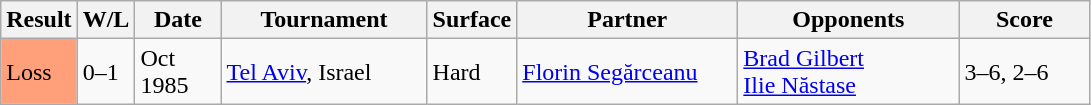<table class="sortable wikitable">
<tr>
<th style="width:40px">Result</th>
<th style="width:30px" class="unsortable">W/L</th>
<th style="width:50px">Date</th>
<th style="width:130px">Tournament</th>
<th style="width:50px">Surface</th>
<th style="width:140px">Partner</th>
<th style="width:140px">Opponents</th>
<th style="width:80px" class="unsortable">Score</th>
</tr>
<tr>
<td style="background:#ffa07a;">Loss</td>
<td>0–1</td>
<td>Oct 1985</td>
<td><a href='#'>Tel Aviv</a>, Israel</td>
<td>Hard</td>
<td> <a href='#'>Florin Segărceanu</a></td>
<td> <a href='#'>Brad Gilbert</a> <br>  <a href='#'>Ilie Năstase</a></td>
<td>3–6, 2–6</td>
</tr>
</table>
